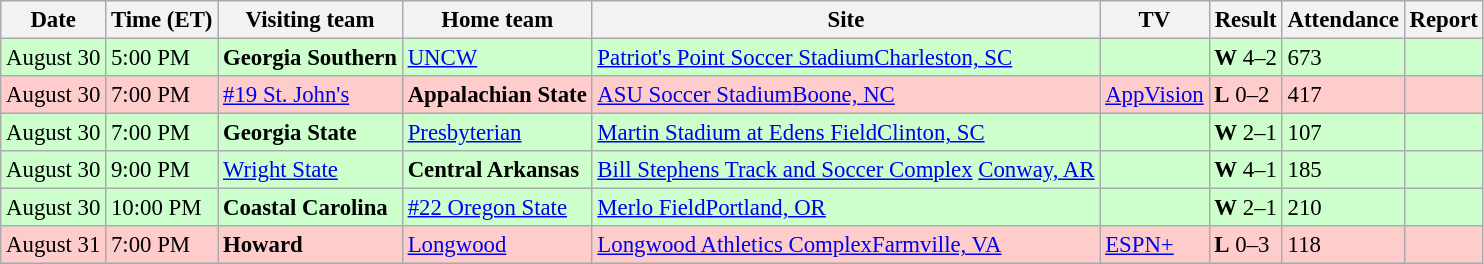<table class="wikitable" style="font-size:95%;">
<tr>
<th>Date</th>
<th>Time (ET)</th>
<th>Visiting team</th>
<th>Home team</th>
<th>Site</th>
<th>TV</th>
<th>Result</th>
<th>Attendance</th>
<th>Report</th>
</tr>
<tr bgcolor="#cfc">
<td>August 30</td>
<td>5:00 PM</td>
<td><strong>Georgia Southern</strong></td>
<td><a href='#'>UNCW</a></td>
<td><a href='#'>Patriot's Point Soccer Stadium</a><a href='#'>Charleston, SC</a></td>
<td></td>
<td><strong>W</strong> 4–2</td>
<td>673</td>
<td></td>
</tr>
<tr bgcolor="#fcc">
<td>August 30</td>
<td>7:00 PM</td>
<td><a href='#'>#19 St. John's</a></td>
<td><strong>Appalachian State</strong></td>
<td><a href='#'>ASU Soccer Stadium</a><a href='#'>Boone, NC</a></td>
<td><a href='#'>AppVision</a></td>
<td><strong>L</strong> 0–2</td>
<td>417</td>
<td></td>
</tr>
<tr bgcolor="#cfc">
<td>August 30</td>
<td>7:00 PM</td>
<td><strong>Georgia State</strong></td>
<td><a href='#'>Presbyterian</a></td>
<td><a href='#'>Martin Stadium at Edens Field</a><a href='#'>Clinton, SC</a></td>
<td></td>
<td><strong>W</strong> 2–1</td>
<td>107</td>
<td></td>
</tr>
<tr bgcolor="#cfc">
<td>August 30</td>
<td>9:00 PM</td>
<td><a href='#'>Wright State</a></td>
<td><strong>Central Arkansas</strong></td>
<td><a href='#'>Bill Stephens Track and Soccer Complex</a> <a href='#'>Conway, AR</a></td>
<td></td>
<td><strong>W</strong> 4–1</td>
<td>185</td>
<td></td>
</tr>
<tr bgcolor="#cfc">
<td>August 30</td>
<td>10:00 PM</td>
<td><strong>Coastal Carolina</strong></td>
<td><a href='#'>#22 Oregon State</a></td>
<td><a href='#'>Merlo Field</a><a href='#'>Portland, OR</a></td>
<td></td>
<td><strong>W</strong> 2–1</td>
<td>210</td>
<td></td>
</tr>
<tr bgcolor="#fcc">
<td>August 31</td>
<td>7:00 PM</td>
<td><strong>Howard</strong></td>
<td><a href='#'>Longwood</a></td>
<td><a href='#'>Longwood Athletics Complex</a><a href='#'>Farmville, VA</a></td>
<td><a href='#'>ESPN+</a></td>
<td><strong>L</strong> 0–3</td>
<td>118</td>
<td></td>
</tr>
</table>
